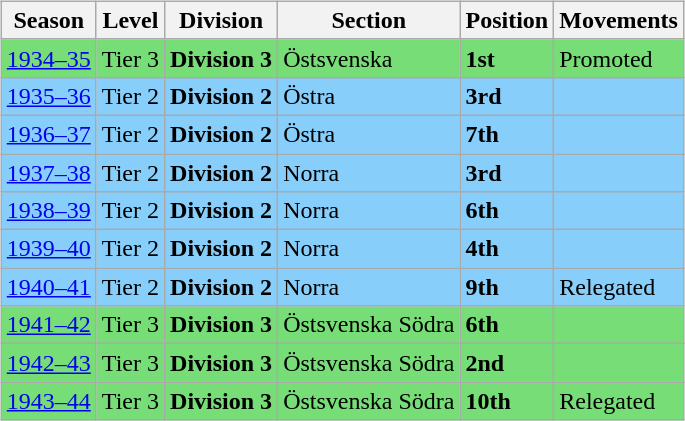<table>
<tr>
<td valign="top" width=0%><br><table class="wikitable">
<tr style="background:#f0f6fa;">
<th><strong>Season</strong></th>
<th><strong>Level</strong></th>
<th><strong>Division</strong></th>
<th><strong>Section</strong></th>
<th><strong>Position</strong></th>
<th><strong>Movements</strong></th>
</tr>
<tr>
<td style="background:#77DD77;"><a href='#'>1934–35</a></td>
<td style="background:#77DD77;">Tier 3</td>
<td style="background:#77DD77;"><strong>Division 3</strong></td>
<td style="background:#77DD77;">Östsvenska</td>
<td style="background:#77DD77;"><strong>1st</strong></td>
<td style="background:#77DD77;">Promoted</td>
</tr>
<tr>
<td style="background:#87CEFA;"><a href='#'>1935–36</a></td>
<td style="background:#87CEFA;">Tier 2</td>
<td style="background:#87CEFA;"><strong>Division 2</strong></td>
<td style="background:#87CEFA;">Östra</td>
<td style="background:#87CEFA;"><strong>3rd</strong></td>
<td style="background:#87CEFA;"></td>
</tr>
<tr>
<td style="background:#87CEFA;"><a href='#'>1936–37</a></td>
<td style="background:#87CEFA;">Tier 2</td>
<td style="background:#87CEFA;"><strong>Division 2</strong></td>
<td style="background:#87CEFA;">Östra</td>
<td style="background:#87CEFA;"><strong>7th</strong></td>
<td style="background:#87CEFA;"></td>
</tr>
<tr>
<td style="background:#87CEFA;"><a href='#'>1937–38</a></td>
<td style="background:#87CEFA;">Tier 2</td>
<td style="background:#87CEFA;"><strong>Division 2</strong></td>
<td style="background:#87CEFA;">Norra</td>
<td style="background:#87CEFA;"><strong>3rd</strong></td>
<td style="background:#87CEFA;"></td>
</tr>
<tr>
<td style="background:#87CEFA;"><a href='#'>1938–39</a></td>
<td style="background:#87CEFA;">Tier 2</td>
<td style="background:#87CEFA;"><strong>Division 2</strong></td>
<td style="background:#87CEFA;">Norra</td>
<td style="background:#87CEFA;"><strong>6th</strong></td>
<td style="background:#87CEFA;"></td>
</tr>
<tr>
<td style="background:#87CEFA;"><a href='#'>1939–40</a></td>
<td style="background:#87CEFA;">Tier 2</td>
<td style="background:#87CEFA;"><strong>Division 2</strong></td>
<td style="background:#87CEFA;">Norra</td>
<td style="background:#87CEFA;"><strong>4th</strong></td>
<td style="background:#87CEFA;"></td>
</tr>
<tr>
<td style="background:#87CEFA;"><a href='#'>1940–41</a></td>
<td style="background:#87CEFA;">Tier 2</td>
<td style="background:#87CEFA;"><strong>Division 2</strong></td>
<td style="background:#87CEFA;">Norra</td>
<td style="background:#87CEFA;"><strong>9th</strong></td>
<td style="background:#87CEFA;">Relegated</td>
</tr>
<tr>
<td style="background:#77DD77;"><a href='#'>1941–42</a></td>
<td style="background:#77DD77;">Tier 3</td>
<td style="background:#77DD77;"><strong>Division 3</strong></td>
<td style="background:#77DD77;">Östsvenska Södra</td>
<td style="background:#77DD77;"><strong>6th</strong></td>
<td style="background:#77DD77;"></td>
</tr>
<tr>
<td style="background:#77DD77;"><a href='#'>1942–43</a></td>
<td style="background:#77DD77;">Tier 3</td>
<td style="background:#77DD77;"><strong>Division 3</strong></td>
<td style="background:#77DD77;">Östsvenska Södra</td>
<td style="background:#77DD77;"><strong>2nd</strong></td>
<td style="background:#77DD77;"></td>
</tr>
<tr>
<td style="background:#77DD77;"><a href='#'>1943–44</a></td>
<td style="background:#77DD77;">Tier 3</td>
<td style="background:#77DD77;"><strong>Division 3</strong></td>
<td style="background:#77DD77;">Östsvenska Södra</td>
<td style="background:#77DD77;"><strong>10th</strong></td>
<td style="background:#77DD77;">Relegated</td>
</tr>
</table>

</td>
</tr>
</table>
